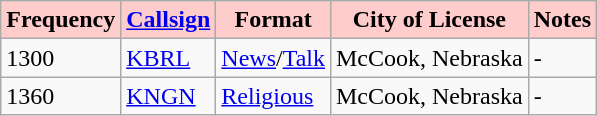<table class="wikitable" border="1">
<tr>
<th style="background:#ffcccc;"><strong>Frequency</strong></th>
<th style="background:#ffcccc;"><strong><a href='#'>Callsign</a></strong></th>
<th style="background:#ffcccc;"><strong>Format</strong></th>
<th style="background:#ffcccc;"><strong>City of License</strong></th>
<th style="background:#ffcccc;"><strong>Notes</strong></th>
</tr>
<tr>
<td>1300</td>
<td><a href='#'>KBRL</a></td>
<td><a href='#'>News</a>/<a href='#'>Talk</a></td>
<td>McCook, Nebraska</td>
<td>-</td>
</tr>
<tr>
<td>1360</td>
<td><a href='#'>KNGN</a></td>
<td><a href='#'>Religious</a></td>
<td>McCook, Nebraska</td>
<td>-</td>
</tr>
</table>
